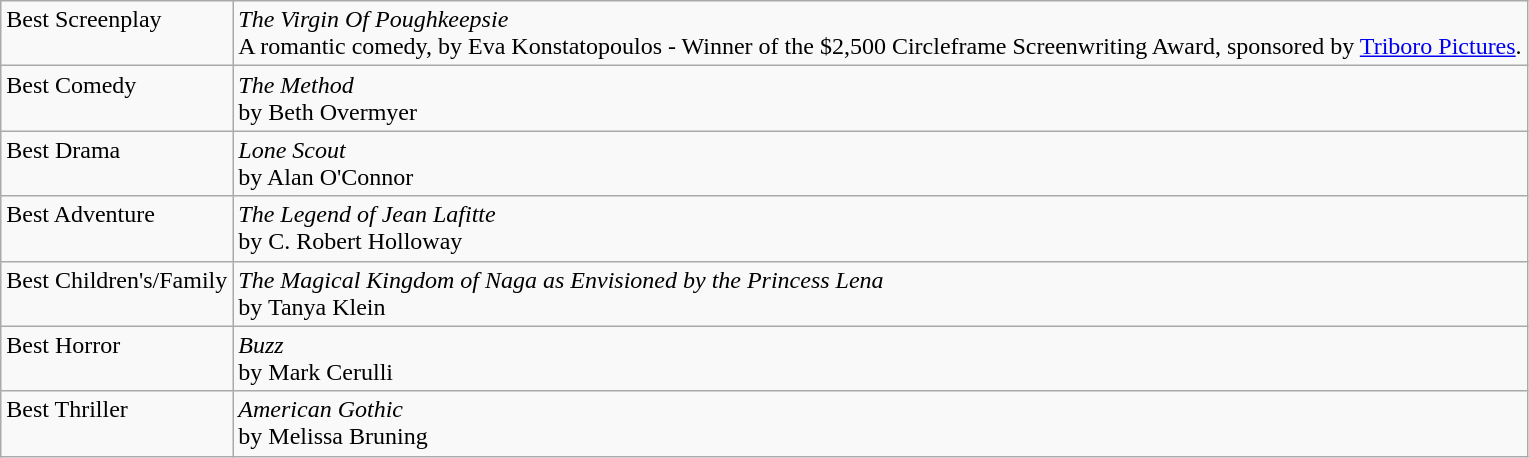<table class="wikitable">
<tr valign="top">
<td>Best Screenplay</td>
<td><em>The Virgin Of Poughkeepsie</em><br>A romantic comedy, by Eva Konstatopoulos - Winner of the $2,500 Circleframe Screenwriting Award, sponsored by <a href='#'>Triboro Pictures</a>.</td>
</tr>
<tr valign="top">
<td>Best Comedy</td>
<td><em>The Method</em><br>by Beth Overmyer</td>
</tr>
<tr valign="top">
<td>Best Drama</td>
<td><em>Lone Scout</em><br>by Alan O'Connor</td>
</tr>
<tr valign="top">
<td>Best Adventure</td>
<td><em>The Legend of Jean Lafitte</em><br>by C. Robert Holloway</td>
</tr>
<tr valign="top">
<td>Best Children's/Family</td>
<td><em>The Magical Kingdom of Naga as Envisioned by the Princess Lena</em><br>by Tanya Klein</td>
</tr>
<tr valign="top">
<td>Best Horror</td>
<td><em>Buzz</em><br>by Mark Cerulli</td>
</tr>
<tr valign="top">
<td>Best Thriller</td>
<td><em>American Gothic</em><br>by Melissa Bruning</td>
</tr>
</table>
